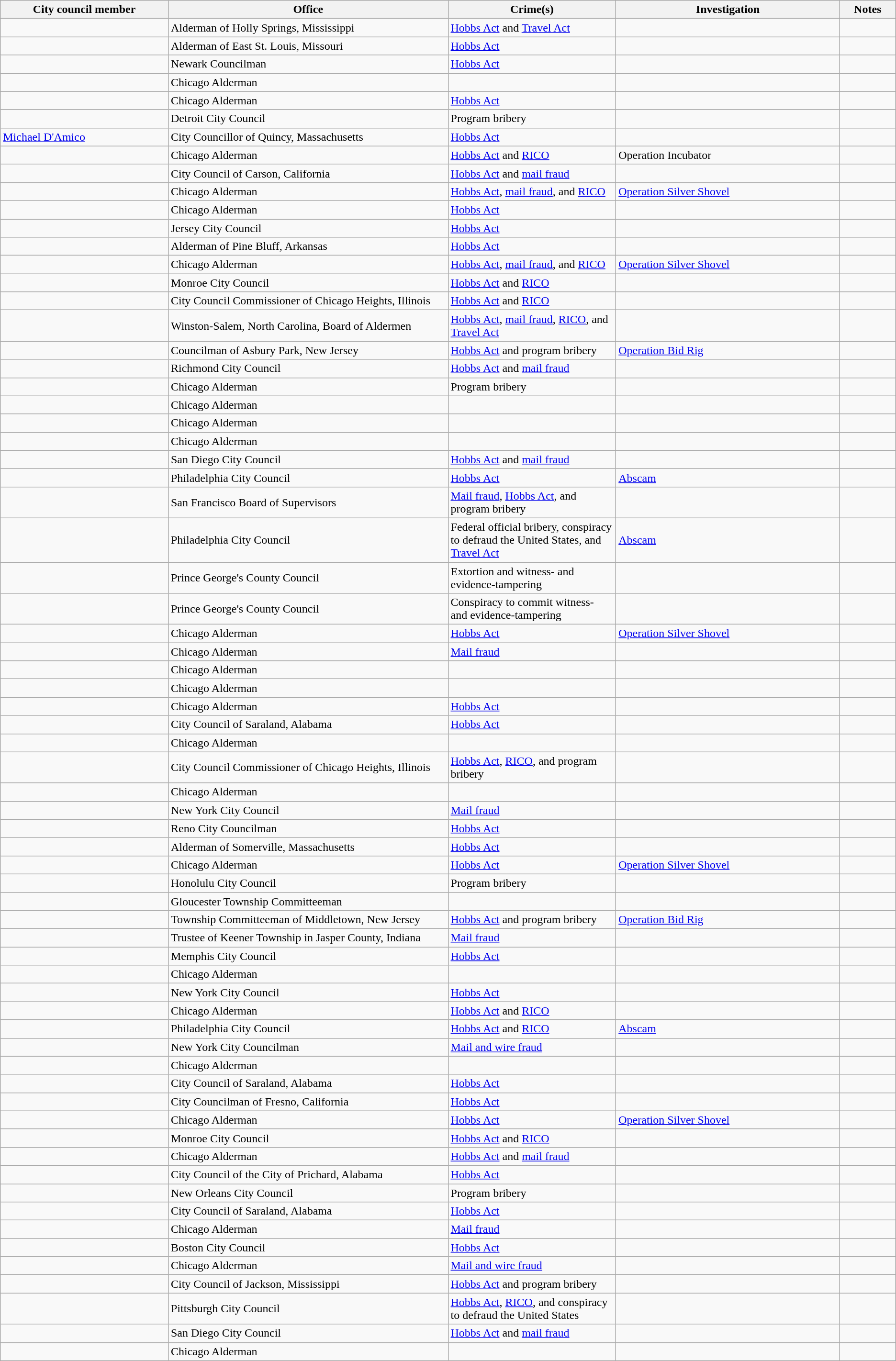<table class="wikitable sortable">
<tr>
<th scope="col" style="width:15%;">City council member</th>
<th scope="col" style="width:25%;">Office</th>
<th scope="col" style="width:15%;">Crime(s)</th>
<th scope="col" style="width:20%;">Investigation</th>
<th scope="col" class="unsortable" style="width:5%;">Notes</th>
</tr>
<tr>
<td></td>
<td>Alderman of Holly Springs, Mississippi</td>
<td><a href='#'>Hobbs Act</a> and <a href='#'>Travel Act</a></td>
<td></td>
<td></td>
</tr>
<tr>
<td></td>
<td>Alderman of East St. Louis, Missouri</td>
<td><a href='#'>Hobbs Act</a></td>
<td></td>
<td></td>
</tr>
<tr>
<td></td>
<td>Newark Councilman</td>
<td><a href='#'>Hobbs Act</a></td>
<td></td>
<td></td>
</tr>
<tr>
<td></td>
<td>Chicago Alderman</td>
<td></td>
<td></td>
<td></td>
</tr>
<tr>
<td></td>
<td>Chicago Alderman</td>
<td><a href='#'>Hobbs Act</a></td>
<td></td>
<td></td>
</tr>
<tr>
<td></td>
<td>Detroit City Council</td>
<td>Program bribery</td>
<td></td>
<td></td>
</tr>
<tr>
<td><a href='#'>Michael D'Amico</a></td>
<td>City Councillor of Quincy, Massachusetts</td>
<td><a href='#'>Hobbs Act</a></td>
<td></td>
<td></td>
</tr>
<tr>
<td></td>
<td>Chicago Alderman</td>
<td><a href='#'>Hobbs Act</a> and <a href='#'>RICO</a></td>
<td>Operation Incubator</td>
<td></td>
</tr>
<tr>
<td></td>
<td>City Council of Carson, California</td>
<td><a href='#'>Hobbs Act</a> and <a href='#'>mail fraud</a></td>
<td></td>
<td></td>
</tr>
<tr>
<td></td>
<td>Chicago Alderman</td>
<td><a href='#'>Hobbs Act</a>, <a href='#'>mail fraud</a>, and <a href='#'>RICO</a></td>
<td><a href='#'>Operation Silver Shovel</a></td>
<td></td>
</tr>
<tr>
<td></td>
<td>Chicago Alderman</td>
<td><a href='#'>Hobbs Act</a></td>
<td></td>
<td></td>
</tr>
<tr>
<td></td>
<td>Jersey City Council</td>
<td><a href='#'>Hobbs Act</a></td>
<td></td>
<td></td>
</tr>
<tr>
<td></td>
<td>Alderman of Pine Bluff, Arkansas</td>
<td><a href='#'>Hobbs Act</a></td>
<td></td>
<td></td>
</tr>
<tr>
<td></td>
<td>Chicago Alderman</td>
<td><a href='#'>Hobbs Act</a>, <a href='#'>mail fraud</a>, and <a href='#'>RICO</a></td>
<td><a href='#'>Operation Silver Shovel</a></td>
<td></td>
</tr>
<tr>
<td></td>
<td>Monroe City Council</td>
<td><a href='#'>Hobbs Act</a> and <a href='#'>RICO</a></td>
<td></td>
<td></td>
</tr>
<tr>
<td></td>
<td>City Council Commissioner of Chicago Heights, Illinois</td>
<td><a href='#'>Hobbs Act</a> and <a href='#'>RICO</a></td>
<td></td>
<td></td>
</tr>
<tr>
<td></td>
<td>Winston-Salem, North Carolina, Board of Aldermen</td>
<td><a href='#'>Hobbs Act</a>, <a href='#'>mail fraud</a>, <a href='#'>RICO</a>, and <a href='#'>Travel Act</a></td>
<td></td>
<td></td>
</tr>
<tr>
<td></td>
<td>Councilman of Asbury Park, New Jersey</td>
<td><a href='#'>Hobbs Act</a> and program bribery</td>
<td><a href='#'>Operation Bid Rig</a></td>
<td></td>
</tr>
<tr>
<td></td>
<td>Richmond City Council</td>
<td><a href='#'>Hobbs Act</a> and <a href='#'>mail fraud</a></td>
<td></td>
<td></td>
</tr>
<tr>
<td></td>
<td>Chicago Alderman</td>
<td>Program bribery</td>
<td></td>
<td></td>
</tr>
<tr>
<td></td>
<td>Chicago Alderman</td>
<td></td>
<td></td>
<td></td>
</tr>
<tr>
<td></td>
<td>Chicago Alderman</td>
<td></td>
<td></td>
<td></td>
</tr>
<tr>
<td></td>
<td>Chicago Alderman</td>
<td></td>
<td></td>
<td></td>
</tr>
<tr>
<td></td>
<td>San Diego City Council</td>
<td><a href='#'>Hobbs Act</a> and <a href='#'>mail fraud</a></td>
<td></td>
<td></td>
</tr>
<tr>
<td></td>
<td>Philadelphia City Council</td>
<td><a href='#'>Hobbs Act</a></td>
<td><a href='#'>Abscam</a></td>
<td></td>
</tr>
<tr>
<td></td>
<td>San Francisco Board of Supervisors</td>
<td><a href='#'>Mail fraud</a>, <a href='#'>Hobbs Act</a>, and program bribery</td>
<td></td>
<td></td>
</tr>
<tr>
<td></td>
<td>Philadelphia City Council</td>
<td>Federal official bribery, conspiracy to defraud the United States, and <a href='#'>Travel Act</a></td>
<td><a href='#'>Abscam</a></td>
<td></td>
</tr>
<tr>
<td></td>
<td>Prince George's County Council</td>
<td>Extortion and witness- and evidence-tampering</td>
<td></td>
<td></td>
</tr>
<tr>
<td></td>
<td>Prince George's County Council</td>
<td>Conspiracy to commit witness- and evidence-tampering</td>
<td></td>
<td></td>
</tr>
<tr>
<td></td>
<td>Chicago Alderman</td>
<td><a href='#'>Hobbs Act</a></td>
<td><a href='#'>Operation Silver Shovel</a></td>
<td></td>
</tr>
<tr>
<td></td>
<td>Chicago Alderman</td>
<td><a href='#'>Mail fraud</a></td>
<td></td>
<td></td>
</tr>
<tr>
<td></td>
<td>Chicago Alderman</td>
<td></td>
<td></td>
<td></td>
</tr>
<tr>
<td></td>
<td>Chicago Alderman</td>
<td></td>
<td></td>
<td></td>
</tr>
<tr>
<td></td>
<td>Chicago Alderman</td>
<td><a href='#'>Hobbs Act</a></td>
<td></td>
<td></td>
</tr>
<tr>
<td></td>
<td>City Council of Saraland, Alabama</td>
<td><a href='#'>Hobbs Act</a></td>
<td></td>
<td></td>
</tr>
<tr>
<td></td>
<td>Chicago Alderman</td>
<td></td>
<td></td>
<td></td>
</tr>
<tr>
<td></td>
<td>City Council Commissioner of Chicago Heights, Illinois</td>
<td><a href='#'>Hobbs Act</a>, <a href='#'>RICO</a>, and program bribery</td>
<td></td>
<td></td>
</tr>
<tr>
<td></td>
<td>Chicago Alderman</td>
<td></td>
<td></td>
<td></td>
</tr>
<tr>
<td></td>
<td>New York City Council</td>
<td><a href='#'>Mail fraud</a></td>
<td></td>
<td></td>
</tr>
<tr>
<td></td>
<td>Reno City Councilman</td>
<td><a href='#'>Hobbs Act</a></td>
<td></td>
<td></td>
</tr>
<tr>
<td></td>
<td>Alderman of Somerville, Massachusetts</td>
<td><a href='#'>Hobbs Act</a></td>
<td></td>
<td></td>
</tr>
<tr>
<td></td>
<td>Chicago Alderman</td>
<td><a href='#'>Hobbs Act</a></td>
<td><a href='#'>Operation Silver Shovel</a></td>
<td></td>
</tr>
<tr>
<td></td>
<td>Honolulu City Council</td>
<td>Program bribery</td>
<td></td>
<td></td>
</tr>
<tr>
<td></td>
<td>Gloucester Township Committeeman</td>
<td></td>
<td></td>
<td></td>
</tr>
<tr>
<td></td>
<td>Township Committeeman of Middletown, New Jersey</td>
<td><a href='#'>Hobbs Act</a> and program bribery</td>
<td><a href='#'>Operation Bid Rig</a></td>
<td></td>
</tr>
<tr>
<td></td>
<td>Trustee of Keener Township in Jasper County, Indiana</td>
<td><a href='#'>Mail fraud</a></td>
<td></td>
<td></td>
</tr>
<tr>
<td></td>
<td>Memphis City Council</td>
<td><a href='#'>Hobbs Act</a></td>
<td></td>
<td></td>
</tr>
<tr>
<td></td>
<td>Chicago Alderman</td>
<td></td>
<td></td>
<td></td>
</tr>
<tr>
<td></td>
<td>New York City Council</td>
<td><a href='#'>Hobbs Act</a></td>
<td></td>
<td></td>
</tr>
<tr>
<td></td>
<td>Chicago Alderman</td>
<td><a href='#'>Hobbs Act</a> and <a href='#'>RICO</a></td>
<td></td>
<td></td>
</tr>
<tr>
<td></td>
<td>Philadelphia City Council</td>
<td><a href='#'>Hobbs Act</a> and <a href='#'>RICO</a></td>
<td><a href='#'>Abscam</a></td>
<td></td>
</tr>
<tr>
<td></td>
<td>New York City Councilman</td>
<td><a href='#'>Mail and wire fraud</a></td>
<td></td>
<td></td>
</tr>
<tr>
<td></td>
<td>Chicago Alderman</td>
<td></td>
<td></td>
<td></td>
</tr>
<tr>
<td></td>
<td>City Council of Saraland, Alabama</td>
<td><a href='#'>Hobbs Act</a></td>
<td></td>
<td></td>
</tr>
<tr>
<td></td>
<td>City Councilman of Fresno, California</td>
<td><a href='#'>Hobbs Act</a></td>
<td></td>
<td></td>
</tr>
<tr>
<td></td>
<td>Chicago Alderman</td>
<td><a href='#'>Hobbs Act</a></td>
<td><a href='#'>Operation Silver Shovel</a></td>
<td></td>
</tr>
<tr>
<td></td>
<td>Monroe City Council</td>
<td><a href='#'>Hobbs Act</a> and <a href='#'>RICO</a></td>
<td></td>
<td></td>
</tr>
<tr>
<td></td>
<td>Chicago Alderman</td>
<td><a href='#'>Hobbs Act</a> and <a href='#'>mail fraud</a></td>
<td></td>
<td></td>
</tr>
<tr>
<td></td>
<td>City Council of the City of Prichard, Alabama</td>
<td><a href='#'>Hobbs Act</a></td>
<td></td>
<td></td>
</tr>
<tr>
<td></td>
<td>New Orleans City Council</td>
<td>Program bribery</td>
<td></td>
<td></td>
</tr>
<tr>
<td></td>
<td>City Council of Saraland, Alabama</td>
<td><a href='#'>Hobbs Act</a></td>
<td></td>
<td></td>
</tr>
<tr>
<td></td>
<td>Chicago Alderman</td>
<td><a href='#'>Mail fraud</a></td>
<td></td>
<td></td>
</tr>
<tr>
<td></td>
<td>Boston City Council</td>
<td><a href='#'>Hobbs Act</a></td>
<td></td>
<td></td>
</tr>
<tr>
<td></td>
<td>Chicago Alderman</td>
<td><a href='#'>Mail and wire fraud</a></td>
<td></td>
<td></td>
</tr>
<tr>
<td></td>
<td>City Council of Jackson, Mississippi</td>
<td><a href='#'>Hobbs Act</a> and program bribery</td>
<td></td>
<td></td>
</tr>
<tr>
<td></td>
<td>Pittsburgh City Council</td>
<td><a href='#'>Hobbs Act</a>, <a href='#'>RICO</a>, and conspiracy to defraud the United States</td>
<td></td>
<td></td>
</tr>
<tr>
<td></td>
<td>San Diego City Council</td>
<td><a href='#'>Hobbs Act</a> and <a href='#'>mail fraud</a></td>
<td></td>
<td></td>
</tr>
<tr>
<td></td>
<td>Chicago Alderman</td>
<td></td>
<td></td>
<td></td>
</tr>
</table>
